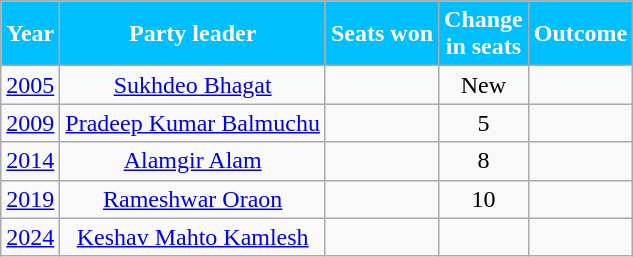<table class="wikitable sortable" style="text-align:center;">
<tr>
<th Style="background-color:#00BFFF; color:white">Year</th>
<th Style="background-color:#00BFFF; color:white">Party leader</th>
<th Style="background-color:#00BFFF; color:white">Seats won</th>
<th Style="background-color:#00BFFF; color:white">Change<br>in seats</th>
<th Style="background-color:#00BFFF; color:white">Outcome</th>
</tr>
<tr>
<td><a href='#'>2005</a></td>
<td rowspan="1"><a href='#'>Sukhdeo Bhagat</a></td>
<td></td>
<td> New</td>
<td></td>
</tr>
<tr>
<td><a href='#'>2009</a></td>
<td rowspan="1"><a href='#'>Pradeep Kumar Balmuchu</a></td>
<td></td>
<td> 5</td>
<td></td>
</tr>
<tr>
<td><a href='#'>2014</a></td>
<td rowspan="1"><a href='#'>Alamgir Alam</a></td>
<td></td>
<td> 8</td>
<td></td>
</tr>
<tr>
<td><a href='#'>2019</a></td>
<td rowspan="1"><a href='#'>Rameshwar Oraon</a></td>
<td></td>
<td> 10</td>
<td></td>
</tr>
<tr>
<td><a href='#'>2024</a></td>
<td rowspan="1"><a href='#'>Keshav Mahto Kamlesh</a></td>
<td></td>
<td></td>
<td></td>
</tr>
</table>
